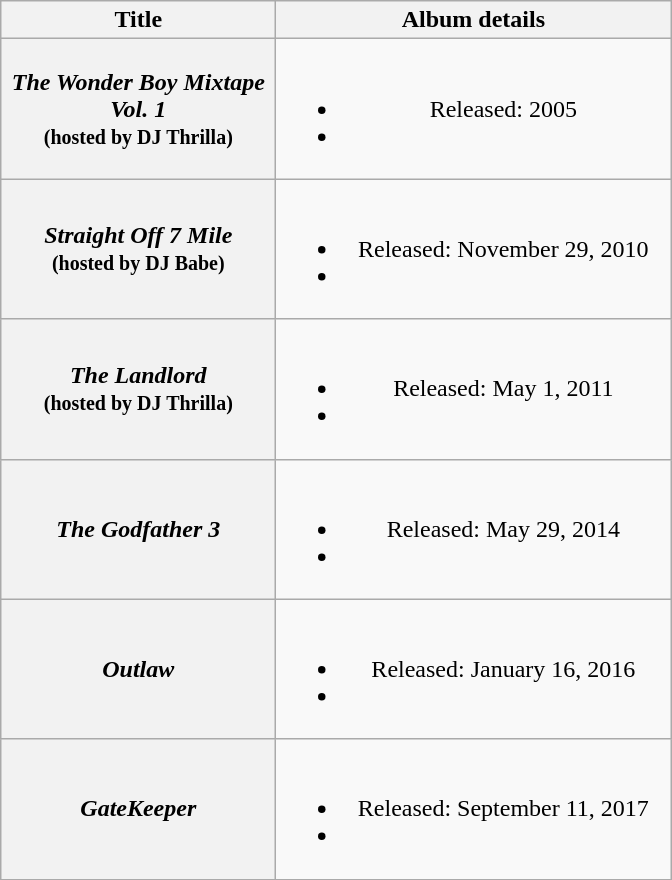<table class="wikitable plainrowheaders" style="text-align:center;">
<tr>
<th scope="col" style="width:11em;">Title</th>
<th scope="col" style="width:16em;">Album details</th>
</tr>
<tr>
<th scope="row"><em>The Wonder Boy Mixtape Vol. 1</em><br><small>(hosted by DJ Thrilla)</small></th>
<td><br><ul><li>Released: 2005</li><li></li></ul></td>
</tr>
<tr>
<th scope="row"><em>Straight Off 7 Mile</em><br><small>(hosted by DJ Babe)</small></th>
<td><br><ul><li>Released: November 29, 2010</li><li></li></ul></td>
</tr>
<tr>
<th scope="row"><em>The Landlord</em><br><small>(hosted by DJ Thrilla)</small></th>
<td><br><ul><li>Released: May 1, 2011</li><li></li></ul></td>
</tr>
<tr>
<th scope="row"><em>The Godfather 3</em></th>
<td><br><ul><li>Released: May 29, 2014</li><li></li></ul></td>
</tr>
<tr>
<th scope="row"><em>Outlaw</em></th>
<td><br><ul><li>Released: January 16, 2016</li><li></li></ul></td>
</tr>
<tr>
<th scope="row"><em>GateKeeper</em></th>
<td><br><ul><li>Released: September 11, 2017</li><li></li></ul></td>
</tr>
</table>
